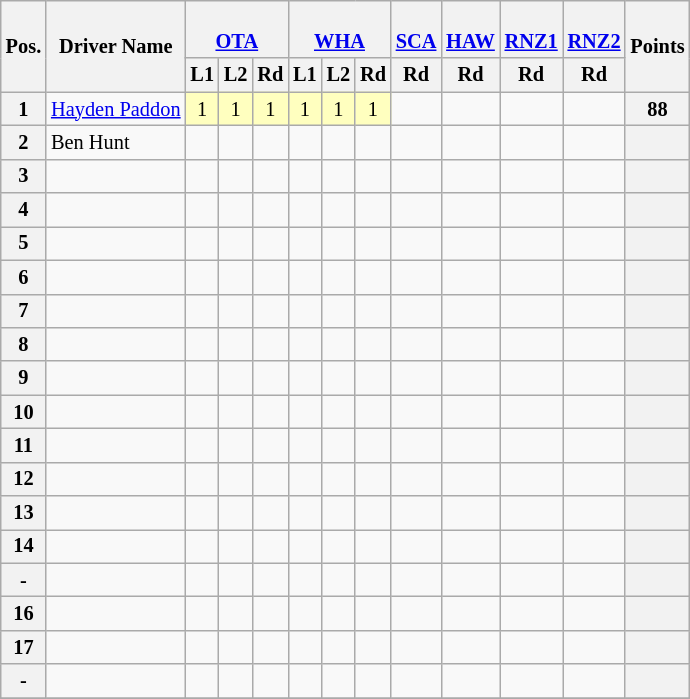<table class="wikitable" style=font-size:85%;>
<tr>
<th rowspan=2>Pos.</th>
<th rowspan=2>Driver Name</th>
<th colspan=3><br><a href='#'>OTA</a></th>
<th colspan=3><br><a href='#'>WHA</a></th>
<th><br><a href='#'>SCA</a></th>
<th><br><a href='#'>HAW</a></th>
<th><br><a href='#'>RNZ1</a></th>
<th><br><a href='#'>RNZ2</a></th>
<th rowspan=2>Points</th>
</tr>
<tr>
<th>L1</th>
<th>L2</th>
<th>Rd</th>
<th>L1</th>
<th>L2</th>
<th>Rd</th>
<th>Rd</th>
<th>Rd</th>
<th>Rd</th>
<th>Rd</th>
</tr>
<tr>
<th>1</th>
<td>  <a href='#'>Hayden Paddon</a></td>
<td align=center style=background:#ffffbf;>1</td>
<td align=center style=background:#ffffbf;>1</td>
<td align=center style=background:#ffffbf;>1</td>
<td align=center style=background:#ffffbf;>1</td>
<td align=center style=background:#ffffbf;>1</td>
<td align=center style=background:#ffffbf;>1</td>
<td align=center style=background:#;></td>
<td align=center style=background:#;></td>
<td align=center style=background:#;></td>
<td align=center style=background:#;></td>
<th>88</th>
</tr>
<tr>
<th>2</th>
<td>  Ben Hunt</td>
<td align=center style=background:#;></td>
<td align=center style=background:#;></td>
<td align=center style=background:#;></td>
<td align=center style=background:#;></td>
<td align=center style=background:#;></td>
<td align=center style=background:#;></td>
<td align=center style=background:#;></td>
<td align=center style=background:#;></td>
<td align=center style=background:#;></td>
<td align=center style=background:#;></td>
<th></th>
</tr>
<tr>
<th>3</th>
<td></td>
<td align=center style=background:#;></td>
<td align=center style=background:#;></td>
<td align=center style=background:#;></td>
<td align=center style=background:#;></td>
<td align=center style=background:#;></td>
<td align=center style=background:#;></td>
<td align=center style=background:#;></td>
<td align=center style=background:#;></td>
<td align=center style=background:#;></td>
<td align=center style=background:#;></td>
<th></th>
</tr>
<tr>
<th>4</th>
<td></td>
<td align=center style=background:#;></td>
<td align=center style=background:#;></td>
<td align=center style=background:#;></td>
<td align=center style=background:#;></td>
<td align=center style=background:#;></td>
<td align=center style=background:#;></td>
<td align=center style=background:#;></td>
<td align=center style=background:#;></td>
<td align=center style=background:#;></td>
<td align=center style=background:#;></td>
<th></th>
</tr>
<tr>
<th>5</th>
<td></td>
<td align=center style=background:#;></td>
<td align=center style=background:#;></td>
<td align=center style=background:#;></td>
<td align=center style=background:#;></td>
<td align=center style=background:#;></td>
<td align=center style=background:#;></td>
<td align=center style=background:#;></td>
<td align=center style=background:#;></td>
<td align=center style=background:#;></td>
<td align=center style=background:#;></td>
<th></th>
</tr>
<tr>
<th>6</th>
<td></td>
<td align=center style=background:#;></td>
<td align=center style=background:#;></td>
<td align=center style=background:#;></td>
<td align=center style=background:#;></td>
<td align=center style=background:#;></td>
<td align=center style=background:#;></td>
<td align=center style=background:#;></td>
<td align=center style=background:#;></td>
<td align=center style=background:#;></td>
<td align=center style=background:#;></td>
<th></th>
</tr>
<tr>
<th>7</th>
<td></td>
<td align=center style=background:#;></td>
<td align=center style=background:#;></td>
<td align=center style=background:#;></td>
<td align=center style=background:#;></td>
<td align=center style=background:#;></td>
<td align=center style=background:#;></td>
<td align=center style=background:#;></td>
<td align=center style=background:#;></td>
<td align=center style=background:#;></td>
<td align=center style=background:#;></td>
<th></th>
</tr>
<tr>
<th>8</th>
<td></td>
<td align=center style=background:#;></td>
<td align=center style=background:#;></td>
<td align=center style=background:#;></td>
<td align=center style=background:#;></td>
<td align=center style=background:#;></td>
<td align=center style=background:#;></td>
<td align=center style=background:#;></td>
<td align=center style=background:#;></td>
<td align=center style=background:#;></td>
<td align=center style=background:#;></td>
<th></th>
</tr>
<tr>
<th>9</th>
<td></td>
<td align=center style=background:#;></td>
<td align=center style=background:#;></td>
<td align=center style=background:#;></td>
<td align=center style=background:#;></td>
<td align=center style=background:#;></td>
<td align=center style=background:#;></td>
<td align=center style=background:#;></td>
<td align=center style=background:#;></td>
<td align=center style=background:#;></td>
<td align=center style=background:#;></td>
<th></th>
</tr>
<tr>
<th>10</th>
<td></td>
<td align=center style=background:#;></td>
<td align=center style=background:#;></td>
<td align=center style=background:#;></td>
<td align=center style=background:#;></td>
<td align=center style=background:#;></td>
<td align=center style=background:#;></td>
<td align=center style=background:#;></td>
<td align=center style=background:#;></td>
<td align=center style=background:#;></td>
<td align=center style=background:#;></td>
<th></th>
</tr>
<tr>
<th>11</th>
<td></td>
<td align=center style=background:#;></td>
<td align=center style=background:#;></td>
<td align=center style=background:#;></td>
<td align=center style=background:#;></td>
<td align=center style=background:#;></td>
<td align=center style=background:#;></td>
<td align=center style=background:#;></td>
<td align=center style=background:#;></td>
<td align=center style=background:#;></td>
<td align=center style=background:#;></td>
<th></th>
</tr>
<tr>
<th>12</th>
<td></td>
<td align=center style=background:#;></td>
<td align=center style=background:#;></td>
<td align=center style=background:#;></td>
<td align=center style=background:#;></td>
<td align=center style=background:#;></td>
<td align=center style=background:#;></td>
<td align=center style=background:#;></td>
<td align=center style=background:#;></td>
<td align=center style=background:#;></td>
<td align=center style=background:#;></td>
<th></th>
</tr>
<tr>
<th>13</th>
<td></td>
<td align=center style=background:#;></td>
<td align=center style=background:#;></td>
<td align=center style=background:#;></td>
<td align=center style=background:#;></td>
<td align=center style=background:#;></td>
<td align=center style=background:#;></td>
<td align=center style=background:#;></td>
<td align=center style=background:#;></td>
<td align=center style=background:#;></td>
<td align=center style=background:#;></td>
<th></th>
</tr>
<tr>
<th>14</th>
<td></td>
<td align=center style=background:#;></td>
<td align=center style=background:#;></td>
<td align=center style=background:#;></td>
<td align=center style=background:#;></td>
<td align=center style=background:#;></td>
<td align=center style=background:#;></td>
<td align=center style=background:#;></td>
<td align=center style=background:#;></td>
<td align=center style=background:#;></td>
<td align=center style=background:#;></td>
<th></th>
</tr>
<tr>
<th>-</th>
<td></td>
<td align=center style=background:#;></td>
<td align=center style=background:#;></td>
<td align=center style=background:#;></td>
<td align=center style=background:#;></td>
<td align=center style=background:#;></td>
<td align=center style=background:#;></td>
<td align=center style=background:#;></td>
<td align=center style=background:#;></td>
<td align=center style=background:#;></td>
<td align=center style=background:#;></td>
<th></th>
</tr>
<tr>
<th>16</th>
<td></td>
<td align=center style=background:#;></td>
<td align=center style=background:#;></td>
<td align=center style=background:#;></td>
<td align=center style=background:#;></td>
<td align=center style=background:#;></td>
<td align=center style=background:#;></td>
<td align=center style=background:#;></td>
<td align=center style=background:#;></td>
<td align=center style=background:#;></td>
<td align=center style=background:#;></td>
<th></th>
</tr>
<tr>
<th>17</th>
<td></td>
<td align=center style=background:#;></td>
<td align=center style=background:#;></td>
<td align=center style=background:#;></td>
<td align=center style=background:#;></td>
<td align=center style=background:#;></td>
<td align=center style=background:#;></td>
<td align=center style=background:#;></td>
<td align=center style=background:#;></td>
<td align=center style=background:#;></td>
<td align=center style=background:#;></td>
<th></th>
</tr>
<tr>
<th>-</th>
<td></td>
<td align=center style=background:#;></td>
<td align=center style=background:#;></td>
<td align=center style=background:#;></td>
<td align=center style=background:#;></td>
<td align=center style=background:#;></td>
<td align=center style=background:#;></td>
<td align=center style=background:#;></td>
<td align=center style=background:#;></td>
<td align=center style=background:#;></td>
<td align=center style=background:#;></td>
<th></th>
</tr>
<tr>
</tr>
</table>
